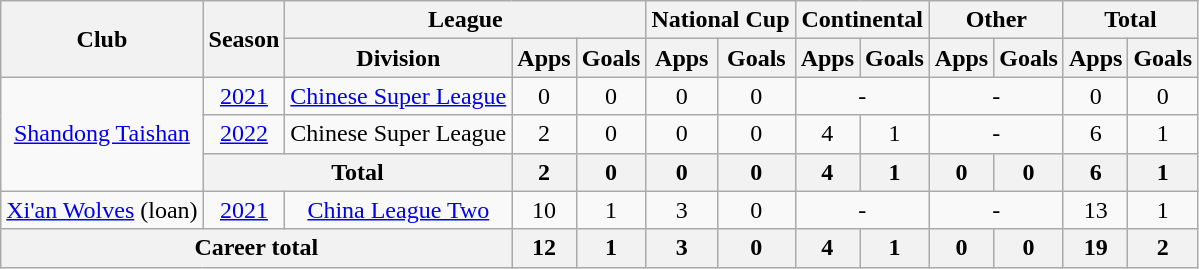<table class="wikitable" style="text-align: center">
<tr>
<th rowspan="2">Club</th>
<th rowspan="2">Season</th>
<th colspan="3">League</th>
<th colspan="2">National Cup</th>
<th colspan="2">Continental</th>
<th colspan="2">Other</th>
<th colspan="2">Total</th>
</tr>
<tr>
<th>Division</th>
<th>Apps</th>
<th>Goals</th>
<th>Apps</th>
<th>Goals</th>
<th>Apps</th>
<th>Goals</th>
<th>Apps</th>
<th>Goals</th>
<th>Apps</th>
<th>Goals</th>
</tr>
<tr>
<td rowspan=3><a href='#'>Shandong Taishan</a></td>
<td><a href='#'>2021</a></td>
<td><a href='#'>Chinese Super League</a></td>
<td>0</td>
<td>0</td>
<td>0</td>
<td>0</td>
<td colspan="2">-</td>
<td colspan="2">-</td>
<td>0</td>
<td>0</td>
</tr>
<tr>
<td><a href='#'>2022</a></td>
<td>Chinese Super League</td>
<td>2</td>
<td>0</td>
<td>0</td>
<td>0</td>
<td>4</td>
<td>1</td>
<td colspan="2">-</td>
<td>6</td>
<td>1</td>
</tr>
<tr>
<th colspan=2>Total</th>
<th>2</th>
<th>0</th>
<th>0</th>
<th>0</th>
<th>4</th>
<th>1</th>
<th>0</th>
<th>0</th>
<th>6</th>
<th>1</th>
</tr>
<tr>
<td><a href='#'>Xi'an Wolves</a> (loan)</td>
<td><a href='#'>2021</a></td>
<td><a href='#'>China League Two</a></td>
<td>10</td>
<td>1</td>
<td>3</td>
<td>0</td>
<td colspan="2">-</td>
<td colspan="2">-</td>
<td>13</td>
<td>1</td>
</tr>
<tr>
<th colspan=3>Career total</th>
<th>12</th>
<th>1</th>
<th>3</th>
<th>0</th>
<th>4</th>
<th>1</th>
<th>0</th>
<th>0</th>
<th>19</th>
<th>2</th>
</tr>
</table>
